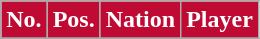<table class="wikitable sortable">
<tr>
<th style="background:#BF0A34; color:white;" scope="col">No.</th>
<th style="background:#BF0A34; color:white;" scope="col">Pos.</th>
<th style="background:#BF0A34; color:white;" scope="col">Nation</th>
<th style="background:#BF0A34; color:white;" scope="col">Player</th>
</tr>
<tr>
</tr>
</table>
